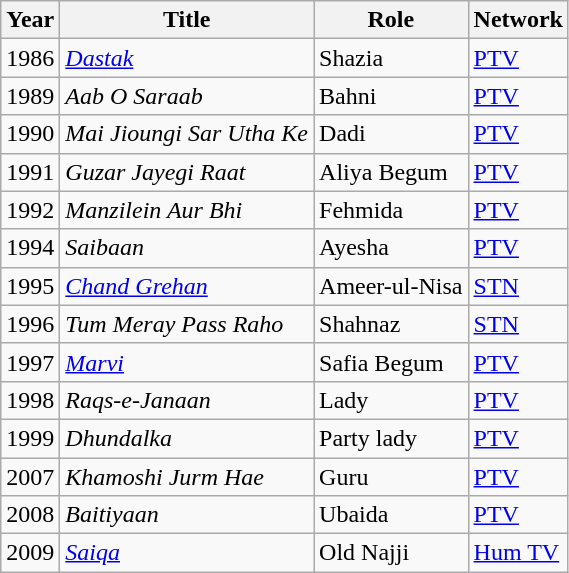<table class="wikitable sortable plainrowheaders">
<tr style="text-align:center;">
<th scope="col">Year</th>
<th scope="col">Title</th>
<th scope="col">Role</th>
<th scope="col">Network</th>
</tr>
<tr>
<td>1986</td>
<td><em><a href='#'>Dastak</a></em></td>
<td>Shazia</td>
<td><a href='#'>PTV</a></td>
</tr>
<tr>
<td>1989</td>
<td><em>Aab O Saraab</em></td>
<td>Bahni</td>
<td><a href='#'>PTV</a></td>
</tr>
<tr>
<td>1990</td>
<td><em>Mai Jioungi Sar Utha Ke</em></td>
<td>Dadi</td>
<td><a href='#'>PTV</a></td>
</tr>
<tr>
<td>1991</td>
<td><em>Guzar Jayegi Raat</em></td>
<td>Aliya Begum</td>
<td><a href='#'>PTV</a></td>
</tr>
<tr>
<td>1992</td>
<td><em>Manzilein Aur Bhi</em></td>
<td>Fehmida</td>
<td><a href='#'>PTV</a></td>
</tr>
<tr>
<td>1994</td>
<td><em>Saibaan</em></td>
<td>Ayesha</td>
<td><a href='#'>PTV</a></td>
</tr>
<tr>
<td>1995</td>
<td><em><a href='#'>Chand Grehan</a></em></td>
<td>Ameer-ul-Nisa</td>
<td><a href='#'>STN</a></td>
</tr>
<tr>
<td>1996</td>
<td><em>Tum Meray Pass Raho</em></td>
<td>Shahnaz</td>
<td><a href='#'>STN</a></td>
</tr>
<tr>
<td>1997</td>
<td><em><a href='#'>Marvi</a></em></td>
<td>Safia Begum</td>
<td><a href='#'>PTV</a></td>
</tr>
<tr>
<td>1998</td>
<td><em>Raqs-e-Janaan</em></td>
<td>Lady</td>
<td><a href='#'>PTV</a></td>
</tr>
<tr>
<td>1999</td>
<td><em>Dhundalka</em></td>
<td>Party lady</td>
<td><a href='#'>PTV</a></td>
</tr>
<tr>
<td>2007</td>
<td><em>Khamoshi Jurm Hae</em></td>
<td>Guru</td>
<td><a href='#'>PTV</a></td>
</tr>
<tr>
<td>2008</td>
<td><em>Baitiyaan</em></td>
<td>Ubaida</td>
<td><a href='#'>PTV</a></td>
</tr>
<tr>
<td>2009</td>
<td><em><a href='#'>Saiqa</a></em></td>
<td>Old Najji</td>
<td><a href='#'>Hum TV</a></td>
</tr>
</table>
